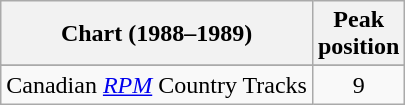<table class="wikitable sortable">
<tr>
<th align="left">Chart (1988–1989)</th>
<th align="center">Peak<br>position</th>
</tr>
<tr>
</tr>
<tr>
<td align="left">Canadian <em><a href='#'>RPM</a></em> Country Tracks</td>
<td align="center">9</td>
</tr>
</table>
